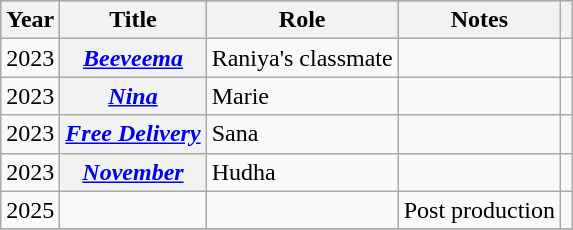<table class="wikitable sortable plainrowheaders">
<tr style="background:#ccc; text-align:center;">
<th scope="col">Year</th>
<th scope="col">Title</th>
<th scope="col">Role</th>
<th scope="col">Notes</th>
<th scope="col" class="unsortable"></th>
</tr>
<tr>
<td>2023</td>
<th scope="row"><em><a href='#'>Beeveema</a></em></th>
<td>Raniya's classmate</td>
<td></td>
<td style="text-align: center;"></td>
</tr>
<tr>
<td>2023</td>
<th scope="row"><em><a href='#'>Nina</a></em></th>
<td>Marie</td>
<td></td>
<td style="text-align: center;"></td>
</tr>
<tr>
<td>2023</td>
<th scope="row"><em><a href='#'>Free Delivery</a></em></th>
<td>Sana</td>
<td></td>
<td style="text-align:center;"></td>
</tr>
<tr>
<td>2023</td>
<th scope="row"><em><a href='#'>November</a></em></th>
<td>Hudha</td>
<td></td>
<td style="text-align: center;"></td>
</tr>
<tr>
<td>2025</td>
<td></td>
<td></td>
<td>Post production</td>
<td></td>
</tr>
<tr>
</tr>
</table>
